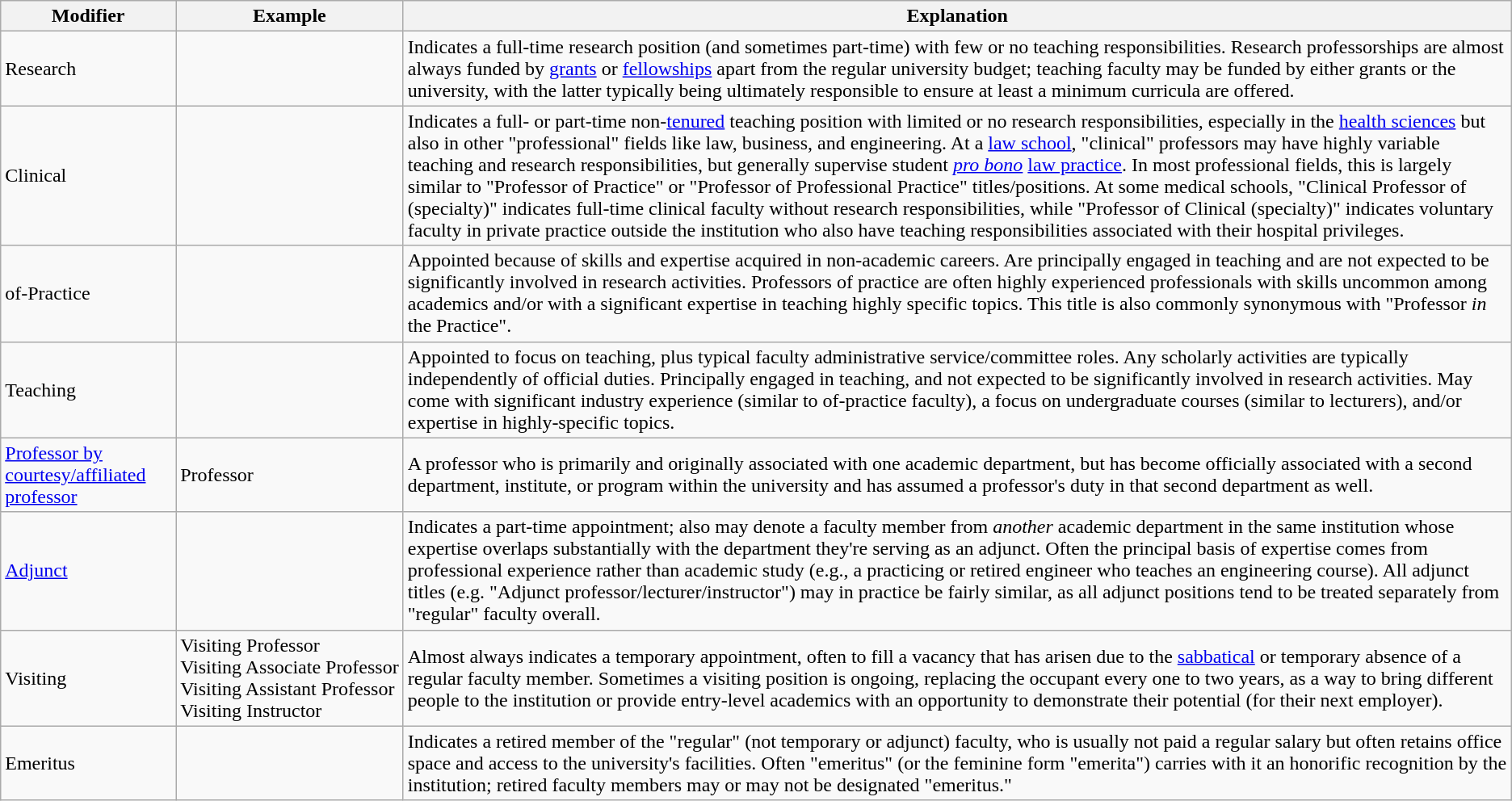<table class="wikitable" border="1">
<tr>
<th>Modifier</th>
<th>Example</th>
<th>Explanation</th>
</tr>
<tr>
<td>Research</td>
<td></td>
<td>Indicates a full-time research position (and sometimes part-time) with few or no teaching responsibilities. Research professorships are almost always funded by <a href='#'>grants</a> or <a href='#'>fellowships</a> apart from the regular university budget; teaching faculty may be funded by either grants or the university, with the latter typically being ultimately responsible to ensure at least a minimum curricula are offered.</td>
</tr>
<tr>
<td>Clinical</td>
<td></td>
<td>Indicates a full- or part-time non-<a href='#'>tenured</a> teaching position with limited or no research responsibilities, especially in the <a href='#'>health sciences</a> but also in other "professional" fields like law, business, and engineering. At a <a href='#'>law school</a>, "clinical" professors may have highly variable teaching and research responsibilities, but generally supervise student <em><a href='#'>pro bono</a></em> <a href='#'>law practice</a>. In most professional fields, this is largely similar to "Professor of Practice" or "Professor of Professional Practice" titles/positions. At some medical schools, "Clinical Professor of (specialty)" indicates full-time clinical faculty without research responsibilities, while "Professor of Clinical (specialty)" indicates voluntary faculty in private practice outside the institution who also have teaching responsibilities associated with their hospital privileges.</td>
</tr>
<tr>
<td>of-Practice</td>
<td></td>
<td>Appointed because of skills and expertise acquired in non-academic careers. Are principally engaged in teaching and are not expected to be significantly involved in research activities. Professors of practice are often highly experienced professionals with skills uncommon among academics and/or with a significant expertise in teaching highly specific topics. This title is also commonly synonymous with "Professor <em>in</em> the Practice".</td>
</tr>
<tr>
<td>Teaching</td>
<td></td>
<td>Appointed to focus on teaching, plus typical faculty administrative service/committee roles. Any scholarly activities are typically independently of official duties. Principally engaged in teaching, and not expected to be significantly involved in research activities. May come with significant industry experience (similar to of-practice faculty), a focus on undergraduate courses (similar to lecturers), and/or expertise in highly-specific topics.</td>
</tr>
<tr>
<td><a href='#'>Professor by courtesy/affiliated professor</a></td>
<td>Professor</td>
<td>A professor who is primarily and originally associated with one academic department, but has become officially associated with a second department, institute, or program within the university and has assumed a professor's duty in that second department as well.</td>
</tr>
<tr>
<td><a href='#'>Adjunct</a></td>
<td></td>
<td>Indicates a part-time appointment; also may denote a faculty member from <em>another</em> academic department in the same institution whose expertise overlaps substantially with the department they're serving as an adjunct. Often the principal basis of expertise comes from professional experience rather than academic study (e.g., a practicing or retired engineer who teaches an engineering course). All adjunct titles (e.g. "Adjunct professor/lecturer/instructor") may in practice be fairly similar, as all adjunct positions tend to be treated separately from "regular" faculty overall.</td>
</tr>
<tr>
<td>Visiting</td>
<td>Visiting Professor<br>Visiting Associate Professor<br>Visiting Assistant Professor<br>Visiting Instructor</td>
<td>Almost always indicates a temporary appointment, often to fill a vacancy that has arisen due to the <a href='#'>sabbatical</a> or temporary absence of a regular faculty member.  Sometimes a visiting position is ongoing, replacing the occupant every one to two years, as a way to bring different people to the institution or provide entry-level academics with an opportunity to demonstrate their potential (for their next employer).</td>
</tr>
<tr>
<td>Emeritus</td>
<td></td>
<td>Indicates a retired member of the "regular" (not temporary or adjunct) faculty, who is usually not paid a regular salary but often retains office space and access to the university's facilities.  Often "emeritus" (or the feminine form "emerita") carries with it an honorific recognition by the institution; retired faculty members may or may not be designated "emeritus."</td>
</tr>
</table>
